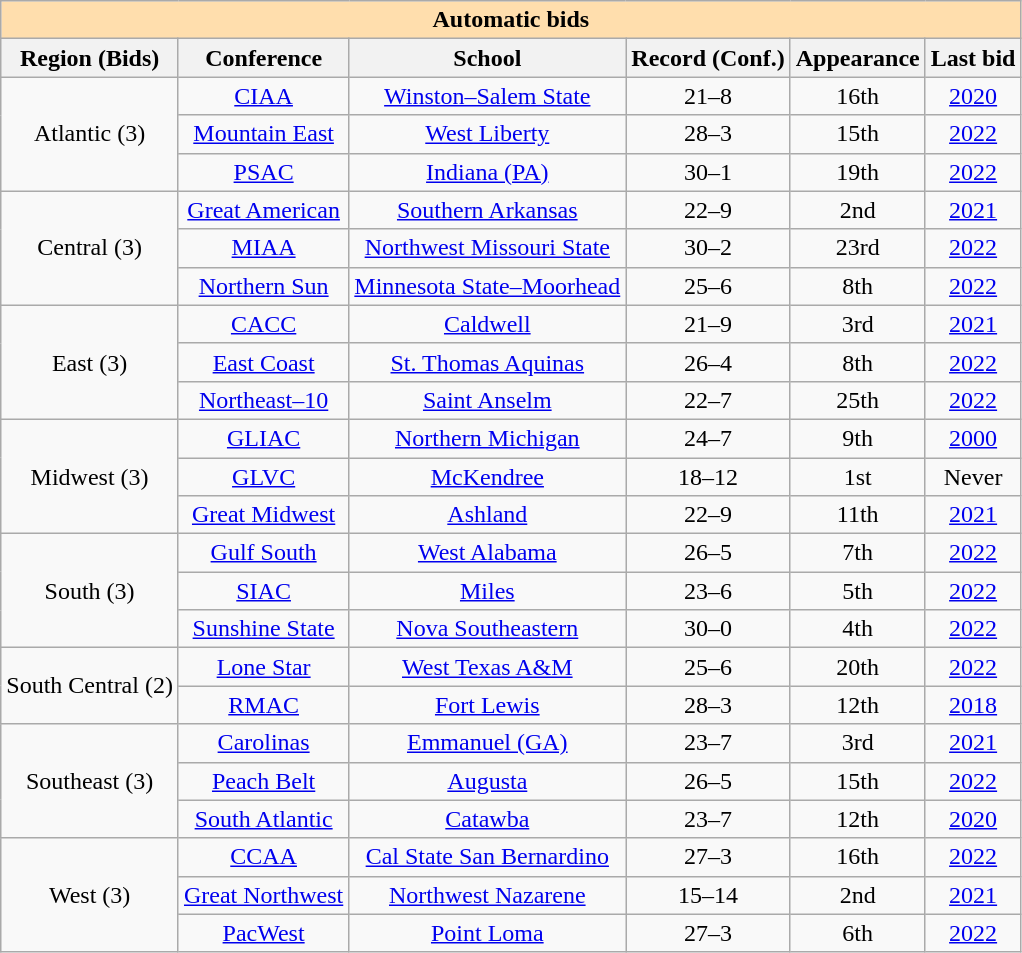<table class="wikitable sortable" style="text-align:center;">
<tr>
<th colspan="6" style="background:#ffdead;">Automatic bids</th>
</tr>
<tr>
<th>Region (Bids)</th>
<th>Conference</th>
<th>School</th>
<th>Record (Conf.)</th>
<th>Appearance</th>
<th>Last bid</th>
</tr>
<tr>
<td rowspan=3>Atlantic (3)</td>
<td><a href='#'>CIAA</a></td>
<td><a href='#'>Winston–Salem State</a></td>
<td align=center>21–8</td>
<td align=center>16th</td>
<td align=center><a href='#'>2020</a></td>
</tr>
<tr>
<td><a href='#'>Mountain East</a></td>
<td><a href='#'>West Liberty</a></td>
<td align=center>28–3</td>
<td align=center>15th</td>
<td align=center><a href='#'>2022</a></td>
</tr>
<tr>
<td><a href='#'>PSAC</a></td>
<td><a href='#'>Indiana (PA)</a></td>
<td align=center>30–1</td>
<td align=center>19th</td>
<td align=center><a href='#'>2022</a></td>
</tr>
<tr>
<td rowspan=3>Central (3)</td>
<td><a href='#'>Great American</a></td>
<td><a href='#'>Southern Arkansas</a></td>
<td align=center>22–9</td>
<td align=center>2nd</td>
<td align=center><a href='#'>2021</a></td>
</tr>
<tr>
<td><a href='#'>MIAA</a></td>
<td><a href='#'>Northwest Missouri State</a></td>
<td align=center>30–2</td>
<td align=center>23rd</td>
<td align=center><a href='#'>2022</a></td>
</tr>
<tr>
<td><a href='#'>Northern Sun</a></td>
<td><a href='#'>Minnesota State–Moorhead</a></td>
<td align=center>25–6</td>
<td align=center>8th</td>
<td align=center><a href='#'>2022</a></td>
</tr>
<tr>
<td rowspan=3>East (3)</td>
<td><a href='#'>CACC</a></td>
<td><a href='#'>Caldwell</a></td>
<td align=center>21–9</td>
<td align=center>3rd</td>
<td align=center><a href='#'>2021</a></td>
</tr>
<tr>
<td><a href='#'>East Coast</a></td>
<td><a href='#'>St. Thomas Aquinas</a></td>
<td align=center>26–4</td>
<td align=center>8th</td>
<td align=center><a href='#'>2022</a></td>
</tr>
<tr>
<td><a href='#'>Northeast–10</a></td>
<td><a href='#'>Saint Anselm</a></td>
<td align=center>22–7</td>
<td align=center>25th</td>
<td align=center><a href='#'>2022</a></td>
</tr>
<tr>
<td rowspan=3>Midwest (3)</td>
<td><a href='#'>GLIAC</a></td>
<td><a href='#'>Northern Michigan</a></td>
<td align=center>24–7</td>
<td align=center>9th</td>
<td align=center><a href='#'>2000</a></td>
</tr>
<tr>
<td><a href='#'>GLVC</a></td>
<td><a href='#'>McKendree</a></td>
<td align=center>18–12</td>
<td align=center>1st</td>
<td align=center>Never</td>
</tr>
<tr>
<td><a href='#'>Great Midwest</a></td>
<td><a href='#'>Ashland</a></td>
<td align=center>22–9</td>
<td align=center>11th</td>
<td align=center><a href='#'>2021</a></td>
</tr>
<tr>
<td rowspan=3>South (3)</td>
<td><a href='#'>Gulf South</a></td>
<td><a href='#'>West Alabama</a></td>
<td align=center>26–5</td>
<td align=center>7th</td>
<td align=center><a href='#'>2022</a></td>
</tr>
<tr>
<td><a href='#'>SIAC</a></td>
<td><a href='#'>Miles</a></td>
<td align=center>23–6</td>
<td align=center>5th</td>
<td align=center><a href='#'>2022</a></td>
</tr>
<tr>
<td><a href='#'>Sunshine State</a></td>
<td><a href='#'>Nova Southeastern</a></td>
<td align=center>30–0</td>
<td align=center>4th</td>
<td align=center><a href='#'>2022</a></td>
</tr>
<tr>
<td rowspan=2>South Central (2)</td>
<td><a href='#'>Lone Star</a></td>
<td><a href='#'>West Texas A&M</a></td>
<td align=center>25–6</td>
<td align=center>20th</td>
<td align=center><a href='#'>2022</a></td>
</tr>
<tr>
<td><a href='#'>RMAC</a></td>
<td><a href='#'>Fort Lewis</a></td>
<td align=center>28–3</td>
<td align=center>12th</td>
<td align=center><a href='#'>2018</a></td>
</tr>
<tr>
<td rowspan=3>Southeast (3)</td>
<td><a href='#'>Carolinas</a></td>
<td><a href='#'>Emmanuel (GA)</a></td>
<td align=center>23–7</td>
<td align=center>3rd</td>
<td align=center><a href='#'>2021</a></td>
</tr>
<tr>
<td><a href='#'>Peach Belt</a></td>
<td><a href='#'>Augusta</a></td>
<td align=center>26–5</td>
<td align=center>15th</td>
<td align=center><a href='#'>2022</a></td>
</tr>
<tr>
<td><a href='#'>South Atlantic</a></td>
<td><a href='#'>Catawba</a></td>
<td align=center>23–7</td>
<td align=center>12th</td>
<td align=center><a href='#'>2020</a></td>
</tr>
<tr>
<td rowspan=3>West (3)</td>
<td><a href='#'>CCAA</a></td>
<td><a href='#'>Cal State San Bernardino</a></td>
<td align=center>27–3</td>
<td align=center>16th</td>
<td align=center><a href='#'>2022</a></td>
</tr>
<tr>
<td><a href='#'>Great Northwest</a></td>
<td><a href='#'>Northwest Nazarene</a></td>
<td align=center>15–14</td>
<td align=center>2nd</td>
<td align=center><a href='#'>2021</a></td>
</tr>
<tr>
<td><a href='#'>PacWest</a></td>
<td><a href='#'>Point Loma</a></td>
<td align=center>27–3</td>
<td align=center>6th</td>
<td align=center><a href='#'>2022</a></td>
</tr>
</table>
